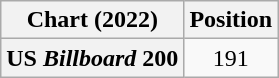<table class="wikitable plainrowheaders" style="text-align:center">
<tr>
<th scope="col">Chart (2022)</th>
<th scope="col">Position</th>
</tr>
<tr>
<th scope="row">US <em>Billboard</em> 200</th>
<td>191</td>
</tr>
</table>
